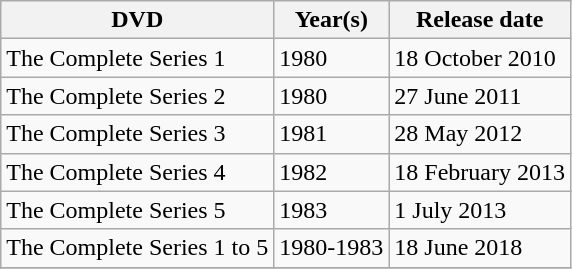<table class="wikitable">
<tr>
<th>DVD</th>
<th>Year(s)</th>
<th>Release date</th>
</tr>
<tr>
<td>The Complete Series 1</td>
<td>1980</td>
<td>18 October 2010</td>
</tr>
<tr>
<td>The Complete Series 2</td>
<td>1980</td>
<td>27 June 2011</td>
</tr>
<tr>
<td>The Complete Series 3</td>
<td>1981</td>
<td>28 May 2012</td>
</tr>
<tr>
<td>The Complete Series 4</td>
<td>1982</td>
<td>18 February 2013</td>
</tr>
<tr>
<td>The Complete Series 5</td>
<td>1983</td>
<td>1 July 2013</td>
</tr>
<tr>
<td>The Complete Series 1 to 5</td>
<td>1980-1983</td>
<td>18 June 2018</td>
</tr>
<tr>
</tr>
</table>
